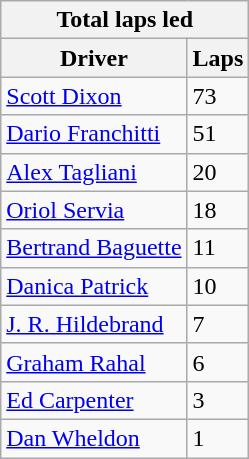<table class="wikitable">
<tr>
<th colspan=2>Total laps led</th>
</tr>
<tr>
<th>Driver</th>
<th>Laps</th>
</tr>
<tr>
<td><a href='#'>Scott Dixon</a></td>
<td>73</td>
</tr>
<tr>
<td><a href='#'>Dario Franchitti</a></td>
<td>51</td>
</tr>
<tr>
<td><a href='#'>Alex Tagliani</a></td>
<td>20</td>
</tr>
<tr>
<td><a href='#'>Oriol Servia</a></td>
<td>18</td>
</tr>
<tr>
<td><a href='#'>Bertrand Baguette</a></td>
<td>11</td>
</tr>
<tr>
<td><a href='#'>Danica Patrick</a></td>
<td>10</td>
</tr>
<tr>
<td><a href='#'>J. R. Hildebrand</a></td>
<td>7</td>
</tr>
<tr>
<td><a href='#'>Graham Rahal</a></td>
<td>6</td>
</tr>
<tr>
<td><a href='#'>Ed Carpenter</a></td>
<td>3</td>
</tr>
<tr>
<td><a href='#'>Dan Wheldon</a></td>
<td>1</td>
</tr>
</table>
